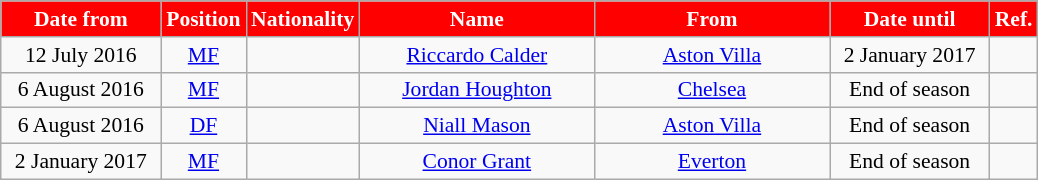<table class="wikitable" style="text-align:center; font-size:90%">
<tr>
<th style="background:#FF0000; color:white; width:100px;">Date from</th>
<th style="background:#FF0000; color:white; width:50px;">Position</th>
<th style="background:#FF0000; color:white; width:50px;">Nationality</th>
<th style="background:#FF0000; color:white; width:150px;">Name</th>
<th style="background:#FF0000; color:white; width:150px;">From</th>
<th style="background:#FF0000; color:white; width:100px;">Date until</th>
<th style="background:#FF0000; color:white; width:25px;">Ref.</th>
</tr>
<tr>
<td>12 July 2016</td>
<td><a href='#'>MF</a></td>
<td></td>
<td><a href='#'>Riccardo Calder</a></td>
<td><a href='#'>Aston Villa</a></td>
<td>2 January 2017</td>
<td></td>
</tr>
<tr>
<td>6 August 2016</td>
<td><a href='#'>MF</a></td>
<td></td>
<td><a href='#'>Jordan Houghton</a></td>
<td><a href='#'>Chelsea</a></td>
<td>End of season </td>
<td></td>
</tr>
<tr>
<td>6 August 2016</td>
<td><a href='#'>DF</a></td>
<td></td>
<td><a href='#'>Niall Mason</a></td>
<td><a href='#'>Aston Villa</a></td>
<td>End of season</td>
<td></td>
</tr>
<tr>
<td>2 January 2017</td>
<td><a href='#'>MF</a></td>
<td></td>
<td><a href='#'>Conor Grant</a></td>
<td><a href='#'>Everton</a></td>
<td>End of season</td>
<td></td>
</tr>
</table>
